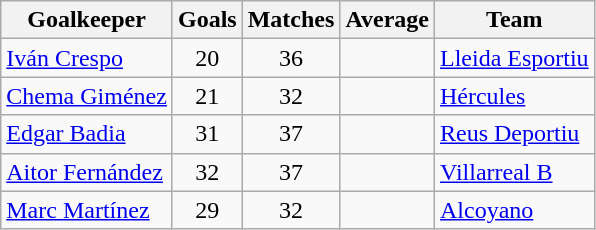<table class="wikitable sortable">
<tr>
<th>Goalkeeper</th>
<th>Goals</th>
<th>Matches</th>
<th>Average</th>
<th>Team</th>
</tr>
<tr>
<td> <a href='#'>Iván Crespo</a></td>
<td style="text-align:center;">20</td>
<td style="text-align:center;">36</td>
<td style="text-align:center;"></td>
<td><a href='#'>Lleida Esportiu</a></td>
</tr>
<tr>
<td> <a href='#'>Chema Giménez</a></td>
<td style="text-align:center;">21</td>
<td style="text-align:center;">32</td>
<td style="text-align:center;"></td>
<td><a href='#'>Hércules</a></td>
</tr>
<tr>
<td> <a href='#'>Edgar Badia</a></td>
<td style="text-align:center;">31</td>
<td style="text-align:center;">37</td>
<td style="text-align:center;"></td>
<td><a href='#'>Reus Deportiu</a></td>
</tr>
<tr>
<td> <a href='#'>Aitor Fernández</a></td>
<td style="text-align:center;">32</td>
<td style="text-align:center;">37</td>
<td style="text-align:center;"></td>
<td><a href='#'>Villarreal B</a></td>
</tr>
<tr>
<td> <a href='#'>Marc Martínez</a></td>
<td style="text-align:center;">29</td>
<td style="text-align:center;">32</td>
<td style="text-align:center;"></td>
<td><a href='#'>Alcoyano</a></td>
</tr>
</table>
